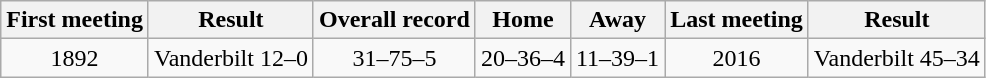<table class="wikitable">
<tr align="center">
<th>First meeting</th>
<th>Result</th>
<th>Overall record</th>
<th>Home</th>
<th>Away</th>
<th>Last meeting</th>
<th>Result</th>
</tr>
<tr align="center">
<td>1892</td>
<td>Vanderbilt 12–0</td>
<td>31–75–5</td>
<td>20–36–4</td>
<td>11–39–1</td>
<td>2016</td>
<td>Vanderbilt 45–34</td>
</tr>
</table>
